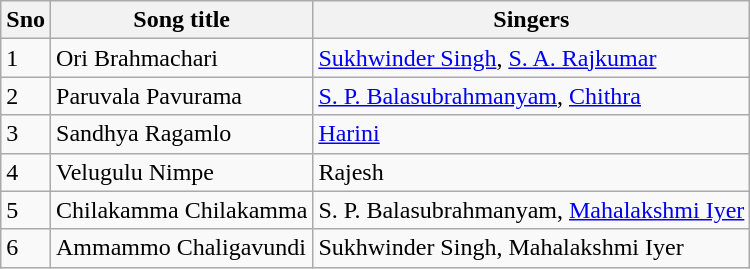<table class="wikitable">
<tr>
<th>Sno</th>
<th>Song title</th>
<th>Singers</th>
</tr>
<tr>
<td>1</td>
<td>Ori Brahmachari</td>
<td><a href='#'>Sukhwinder Singh</a>, <a href='#'>S. A. Rajkumar</a></td>
</tr>
<tr>
<td>2</td>
<td>Paruvala Pavurama</td>
<td><a href='#'>S. P. Balasubrahmanyam</a>, <a href='#'>Chithra</a></td>
</tr>
<tr>
<td>3</td>
<td>Sandhya Ragamlo</td>
<td><a href='#'>Harini</a></td>
</tr>
<tr>
<td>4</td>
<td>Velugulu Nimpe</td>
<td>Rajesh</td>
</tr>
<tr>
<td>5</td>
<td>Chilakamma Chilakamma</td>
<td>S. P. Balasubrahmanyam, <a href='#'>Mahalakshmi Iyer</a></td>
</tr>
<tr>
<td>6</td>
<td>Ammammo Chaligavundi</td>
<td>Sukhwinder Singh, Mahalakshmi Iyer</td>
</tr>
</table>
